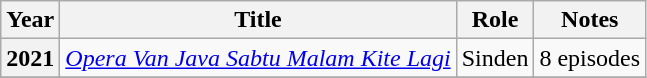<table class="wikitable plainrowheaders sortable">
<tr>
<th scope="col">Year</th>
<th scope="col">Title</th>
<th scope="col">Role</th>
<th scope="col" class="unsortable">Notes</th>
</tr>
<tr>
<th scope="row">2021</th>
<td><em><a href='#'>Opera Van Java Sabtu Malam Kite Lagi</a></em></td>
<td>Sinden</td>
<td>8 episodes</td>
</tr>
<tr>
</tr>
</table>
